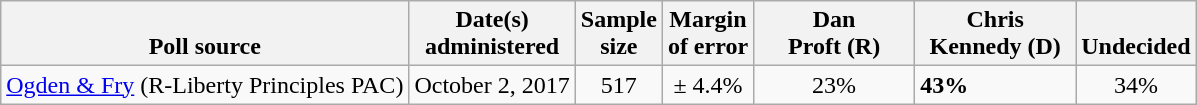<table class="wikitable">
<tr valign=bottom>
<th>Poll source</th>
<th>Date(s)<br>administered</th>
<th>Sample<br>size</th>
<th>Margin<br>of error</th>
<th style="width:100px;">Dan<br>Proft (R)</th>
<th style="width:100px;">Chris<br>Kennedy (D)</th>
<th>Undecided</th>
</tr>
<tr>
<td><a href='#'>Ogden & Fry</a> (R-Liberty Principles PAC)</td>
<td align=center>October 2, 2017</td>
<td align=center>517</td>
<td align=center>± 4.4%</td>
<td align=center>23%</td>
<td><strong>43%</strong></td>
<td align=center>34%</td>
</tr>
</table>
